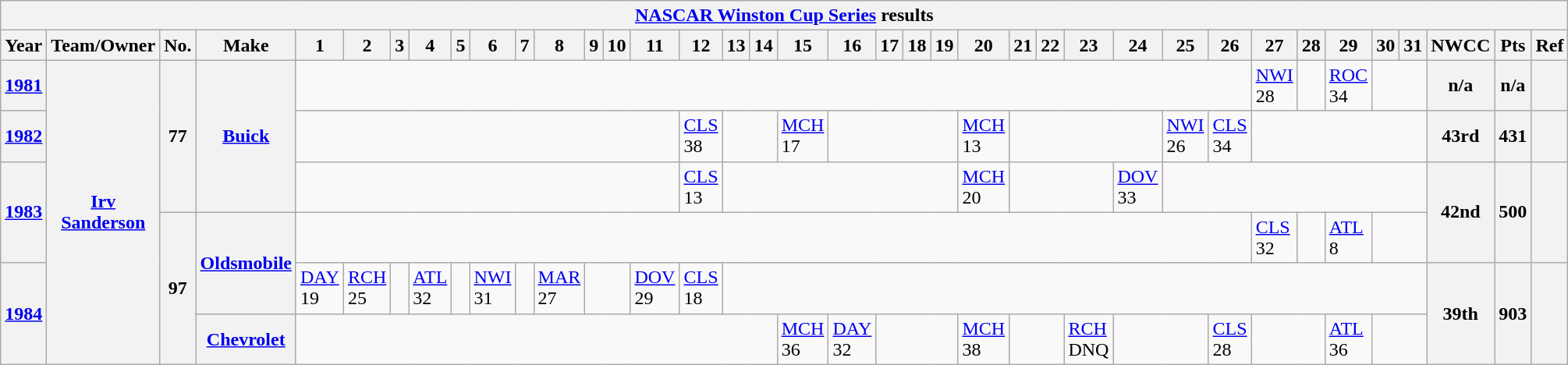<table class="wikitable">
<tr>
<th colspan="38"><a href='#'>NASCAR Winston Cup Series</a> results</th>
</tr>
<tr>
<th>Year</th>
<th>Team/Owner</th>
<th>No.</th>
<th>Make</th>
<th>1</th>
<th>2</th>
<th>3</th>
<th>4</th>
<th>5</th>
<th>6</th>
<th>7</th>
<th>8</th>
<th>9</th>
<th>10</th>
<th>11</th>
<th>12</th>
<th>13</th>
<th>14</th>
<th>15</th>
<th>16</th>
<th>17</th>
<th>18</th>
<th>19</th>
<th>20</th>
<th>21</th>
<th>22</th>
<th>23</th>
<th>24</th>
<th>25</th>
<th>26</th>
<th>27</th>
<th>28</th>
<th>29</th>
<th>30</th>
<th>31</th>
<th>NWCC</th>
<th>Pts</th>
<th>Ref</th>
</tr>
<tr>
<th><a href='#'>1981</a></th>
<th rowspan="6"><a href='#'>Irv Sanderson</a></th>
<th rowspan="3">77</th>
<th rowspan="3"><a href='#'>Buick</a></th>
<td colspan="26"></td>
<td><a href='#'>NWI</a><br>28</td>
<td></td>
<td><a href='#'>ROC</a><br>34</td>
<td colspan="2"></td>
<th>n/a</th>
<th>n/a</th>
<th></th>
</tr>
<tr>
<th><a href='#'>1982</a></th>
<td colspan="11"></td>
<td><a href='#'>CLS</a><br>38</td>
<td colspan="2"></td>
<td><a href='#'>MCH</a><br>17</td>
<td colspan="4"></td>
<td><a href='#'>MCH</a><br>13</td>
<td colspan="4"></td>
<td><a href='#'>NWI</a><br>26</td>
<td><a href='#'>CLS</a><br>34</td>
<td colspan="5"></td>
<th>43rd</th>
<th>431</th>
<th></th>
</tr>
<tr>
<th rowspan="2"><a href='#'>1983</a></th>
<td colspan="11"></td>
<td><a href='#'>CLS</a><br>13</td>
<td colspan="7"></td>
<td><a href='#'>MCH</a><br>20</td>
<td colspan="3"></td>
<td><a href='#'>DOV</a><br>33</td>
<td colspan="7"></td>
<th rowspan="2">42nd</th>
<th rowspan="2">500</th>
<th rowspan="2"></th>
</tr>
<tr>
<th rowspan="3">97</th>
<th rowspan="2"><a href='#'>Oldsmobile</a></th>
<td colspan="26"></td>
<td><a href='#'>CLS</a><br>32</td>
<td></td>
<td><a href='#'>ATL</a><br>8</td>
<td colspan="2"></td>
</tr>
<tr>
<th rowspan="2"><a href='#'>1984</a></th>
<td><a href='#'>DAY</a><br>19</td>
<td><a href='#'>RCH</a><br>25</td>
<td></td>
<td><a href='#'>ATL</a><br>32</td>
<td></td>
<td><a href='#'>NWI</a><br>31</td>
<td></td>
<td><a href='#'>MAR</a><br>27</td>
<td colspan="2"></td>
<td><a href='#'>DOV</a><br>29</td>
<td><a href='#'>CLS</a><br>18</td>
<td colspan="19"></td>
<th rowspan="2">39th</th>
<th rowspan="2">903</th>
<th rowspan="2"></th>
</tr>
<tr>
<th><a href='#'>Chevrolet</a></th>
<td colspan="14"></td>
<td><a href='#'>MCH</a><br>36</td>
<td><a href='#'>DAY</a><br>32</td>
<td colspan="3"></td>
<td><a href='#'>MCH</a><br>38</td>
<td colspan="2"></td>
<td><a href='#'>RCH</a><br>DNQ</td>
<td colspan="2"></td>
<td><a href='#'>CLS</a><br>28</td>
<td colspan="2"></td>
<td><a href='#'>ATL</a><br>36</td>
<td colspan="2"></td>
</tr>
</table>
